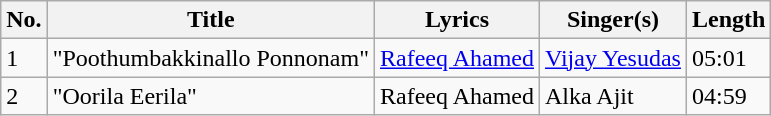<table class="wikitable">
<tr>
<th>No.</th>
<th>Title</th>
<th>Lyrics</th>
<th>Singer(s)</th>
<th>Length</th>
</tr>
<tr>
<td>1</td>
<td>"Poothumbakkinallo Ponnonam"</td>
<td><a href='#'>Rafeeq Ahamed</a></td>
<td><a href='#'>Vijay Yesudas</a></td>
<td>05:01</td>
</tr>
<tr>
<td>2</td>
<td>"Oorila Eerila"</td>
<td>Rafeeq Ahamed</td>
<td>Alka Ajit</td>
<td>04:59</td>
</tr>
</table>
